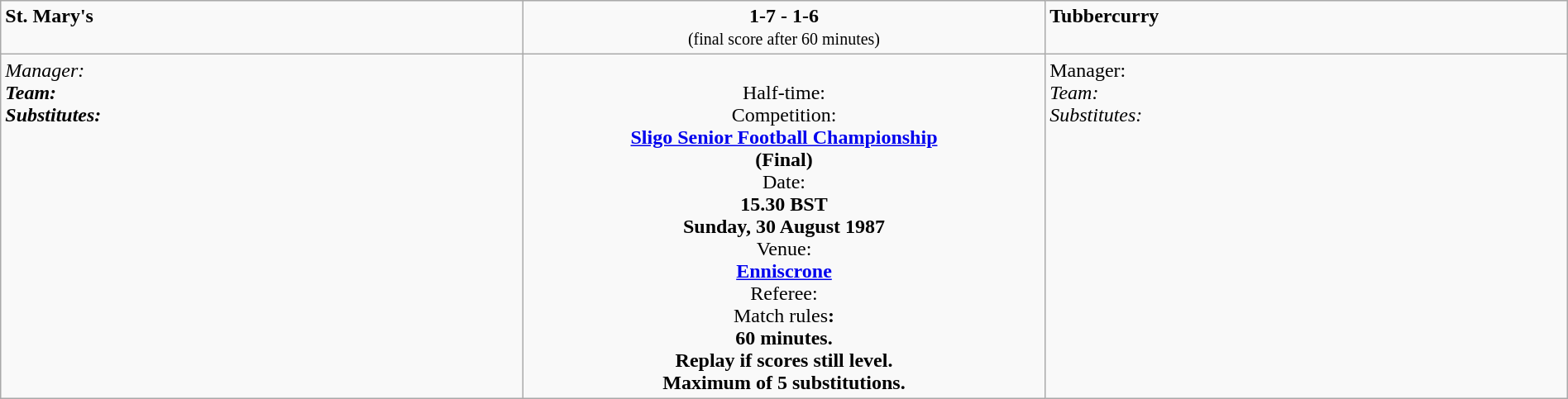<table border=0 class="wikitable" width=100%>
<tr>
<td width=33% valign=top><span><strong>St. Mary's</strong></span><br><small></small></td>
<td width=33% valign=top align=center><span><strong>1-7 - 1-6</strong></span><br><small>(final score after 60 minutes)</small></td>
<td width=33% valign=top><span><strong>Tubbercurry</strong></span><br><small></small></td>
</tr>
<tr>
<td valign=top><em>Manager:<strong><strong><em><br></em>Team:<em>
<br></em>Substitutes:<em>
<br></td>
<td valign=middle align=center><br></strong>Half-time:<strong><br></strong>Competition:<strong><br><a href='#'>Sligo Senior Football Championship</a><br>(Final)<br></strong>Date:<strong><br>15.30 BST<br>Sunday, 30 August 1987<br></strong>Venue:<strong><br><a href='#'>Enniscrone</a><br></strong>Referee:<strong><br></strong>Match rules<strong>:<br>60 minutes.<br>Replay if scores still level.<br>Maximum of 5 substitutions.
</td>
<td valign=top></em>Manager:</strong></em></strong><br><em>Team:</em>
<br><em>Substitutes:</em>
<br></td>
</tr>
</table>
